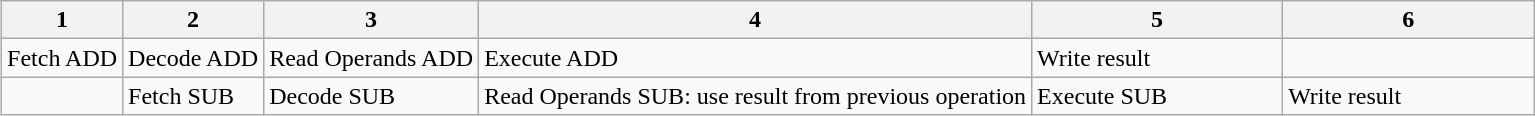<table class="wikitable" align=center style="margin:0.46em 0.2em">
<tr>
<th>1</th>
<th>2</th>
<th>3</th>
<th>4</th>
<th style="width: 10em;">5</th>
<th style="width: 10em;">6</th>
</tr>
<tr>
<td>Fetch ADD</td>
<td>Decode ADD</td>
<td>Read Operands ADD</td>
<td>Execute ADD</td>
<td>Write result</td>
<td></td>
</tr>
<tr>
<td></td>
<td>Fetch SUB</td>
<td>Decode SUB</td>
<td>Read Operands SUB: use result from previous operation</td>
<td>Execute SUB</td>
<td>Write result</td>
</tr>
</table>
